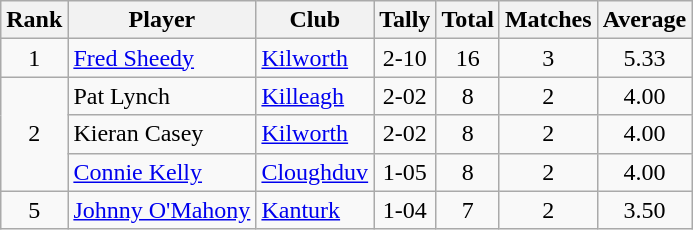<table class="wikitable">
<tr>
<th>Rank</th>
<th>Player</th>
<th>Club</th>
<th>Tally</th>
<th>Total</th>
<th>Matches</th>
<th>Average</th>
</tr>
<tr>
<td rowspan="1" style="text-align:center;">1</td>
<td><a href='#'>Fred Sheedy</a></td>
<td><a href='#'>Kilworth</a></td>
<td align=center>2-10</td>
<td align=center>16</td>
<td align=center>3</td>
<td align=center>5.33</td>
</tr>
<tr>
<td rowspan="3" style="text-align:center;">2</td>
<td>Pat Lynch</td>
<td><a href='#'>Killeagh</a></td>
<td align=center>2-02</td>
<td align=center>8</td>
<td align=center>2</td>
<td align=center>4.00</td>
</tr>
<tr>
<td>Kieran Casey</td>
<td><a href='#'>Kilworth</a></td>
<td align=center>2-02</td>
<td align=center>8</td>
<td align=center>2</td>
<td align=center>4.00</td>
</tr>
<tr>
<td><a href='#'>Connie Kelly</a></td>
<td><a href='#'>Cloughduv</a></td>
<td align=center>1-05</td>
<td align=center>8</td>
<td align=center>2</td>
<td align=center>4.00</td>
</tr>
<tr>
<td rowspan="1" style="text-align:center;">5</td>
<td><a href='#'>Johnny O'Mahony</a></td>
<td><a href='#'>Kanturk</a></td>
<td align=center>1-04</td>
<td align=center>7</td>
<td align=center>2</td>
<td align=center>3.50</td>
</tr>
</table>
